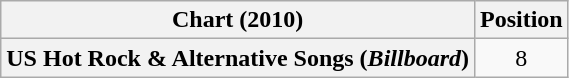<table class="wikitable plainrowheaders">
<tr>
<th>Chart (2010)</th>
<th>Position</th>
</tr>
<tr>
<th scope="row">US Hot Rock & Alternative Songs (<em>Billboard</em>)</th>
<td align="center">8</td>
</tr>
</table>
